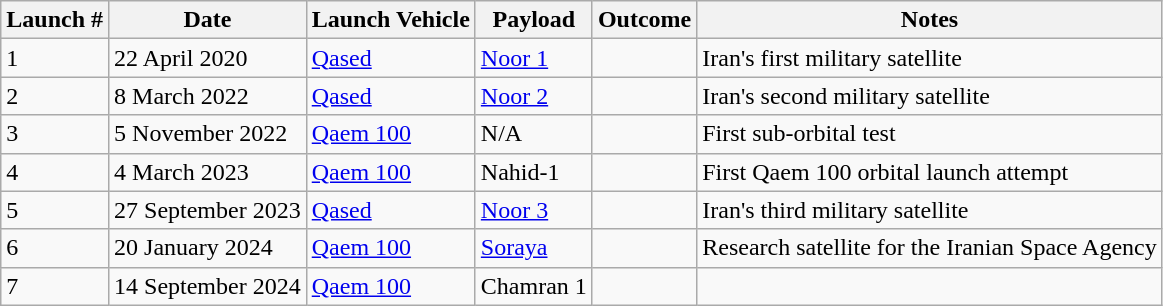<table class="wikitable">
<tr>
<th>Launch #</th>
<th>Date</th>
<th>Launch Vehicle</th>
<th>Payload</th>
<th>Outcome</th>
<th>Notes</th>
</tr>
<tr>
<td>1</td>
<td>22 April 2020</td>
<td><a href='#'>Qased</a></td>
<td><a href='#'>Noor 1</a></td>
<td></td>
<td>Iran's first military satellite</td>
</tr>
<tr>
<td>2</td>
<td>8 March 2022</td>
<td><a href='#'>Qased</a></td>
<td><a href='#'>Noor 2</a></td>
<td></td>
<td>Iran's second military satellite</td>
</tr>
<tr>
<td>3</td>
<td>5 November 2022</td>
<td><a href='#'>Qaem 100</a></td>
<td>N/A</td>
<td></td>
<td>First sub-orbital test</td>
</tr>
<tr>
<td>4</td>
<td>4 March 2023</td>
<td><a href='#'>Qaem 100</a></td>
<td>Nahid-1</td>
<td></td>
<td>First Qaem 100 orbital launch attempt</td>
</tr>
<tr>
<td>5</td>
<td>27 September 2023</td>
<td><a href='#'>Qased</a></td>
<td><a href='#'>Noor 3</a></td>
<td></td>
<td>Iran's third military satellite</td>
</tr>
<tr>
<td>6</td>
<td>20 January 2024</td>
<td><a href='#'>Qaem 100</a></td>
<td><a href='#'>Soraya</a></td>
<td></td>
<td>Research satellite for the Iranian Space Agency</td>
</tr>
<tr>
<td>7</td>
<td>14 September 2024</td>
<td><a href='#'>Qaem 100</a></td>
<td>Chamran 1</td>
<td></td>
<td></td>
</tr>
</table>
